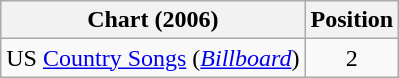<table class="wikitable">
<tr>
<th scope="col">Chart (2006)</th>
<th scope="col">Position</th>
</tr>
<tr>
<td>US <a href='#'>Country Songs</a> (<em><a href='#'>Billboard</a></em>)</td>
<td align="center">2</td>
</tr>
</table>
